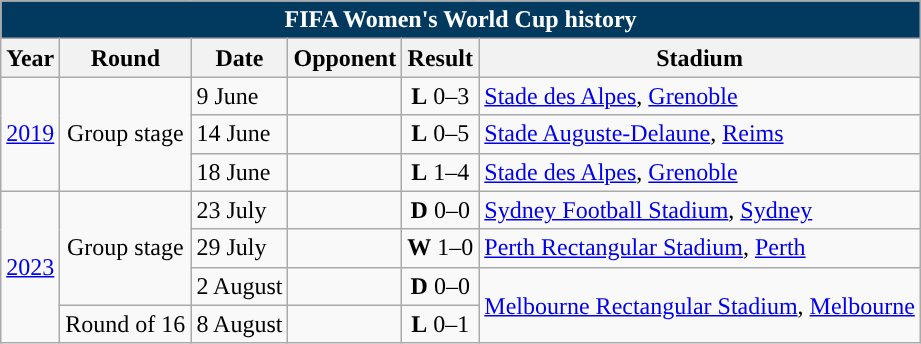<table class="wikitable" style="text-align: center;font-size:100%;">
<tr>
<th colspan=6 style="background: #013A5E; color: #FFFFFF;">FIFA Women's World Cup history</th>
</tr>
<tr>
<th>Year</th>
<th>Round</th>
<th>Date</th>
<th>Opponent</th>
<th>Result</th>
<th>Stadium</th>
</tr>
<tr>
<td rowspan=3> <a href='#'>2019</a></td>
<td rowspan=3>Group stage</td>
<td align="left">9 June</td>
<td align="left"></td>
<td><strong>L</strong> 0–3</td>
<td align="left"><a href='#'>Stade des Alpes</a>, <a href='#'>Grenoble</a></td>
</tr>
<tr>
<td align="left">14 June</td>
<td align="left"></td>
<td><strong>L</strong> 0–5</td>
<td align="left"><a href='#'>Stade Auguste-Delaune</a>, <a href='#'>Reims</a></td>
</tr>
<tr>
<td align="left">18 June</td>
<td align="left"></td>
<td><strong>L</strong> 1–4</td>
<td align="left"><a href='#'>Stade des Alpes</a>, <a href='#'>Grenoble</a></td>
</tr>
<tr>
<td rowspan=4>  <a href='#'>2023</a></td>
<td rowspan=3>Group stage</td>
<td align="left">23 July</td>
<td align="left"></td>
<td><strong>D</strong> 0–0</td>
<td align="left"><a href='#'>Sydney Football Stadium</a>, <a href='#'>Sydney</a></td>
</tr>
<tr>
<td align="left">29 July</td>
<td align="left"></td>
<td><strong>W</strong> 1–0</td>
<td align="left"><a href='#'>Perth Rectangular Stadium</a>, <a href='#'>Perth</a></td>
</tr>
<tr>
<td align="left">2 August</td>
<td align="left"></td>
<td><strong>D</strong> 0–0</td>
<td rowspan=2 align="left"><a href='#'>Melbourne Rectangular Stadium</a>, <a href='#'>Melbourne</a></td>
</tr>
<tr>
<td>Round of 16</td>
<td align="left">8 August</td>
<td align="left"></td>
<td><strong>L</strong> 0–1</td>
</tr>
</table>
